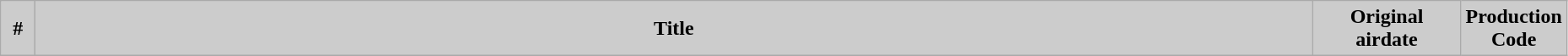<table class="wikitable plainrowheaders" style="width:98%;">
<tr>
<th width="20" style="background-color: #CCCCCC">#</th>
<th style="background-color: #CCCCCC">Title</th>
<th style="background-color: #CCCCCC" width="110">Original airdate</th>
<th style="background-color: #CCCCCC" width="30">Production Code<br>












</th>
</tr>
</table>
